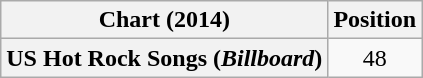<table class="wikitable plainrowheaders">
<tr>
<th scope="col">Chart (2014)</th>
<th scope="col">Position</th>
</tr>
<tr>
<th scope="row">US Hot Rock Songs (<em>Billboard</em>)</th>
<td align=center>48</td>
</tr>
</table>
